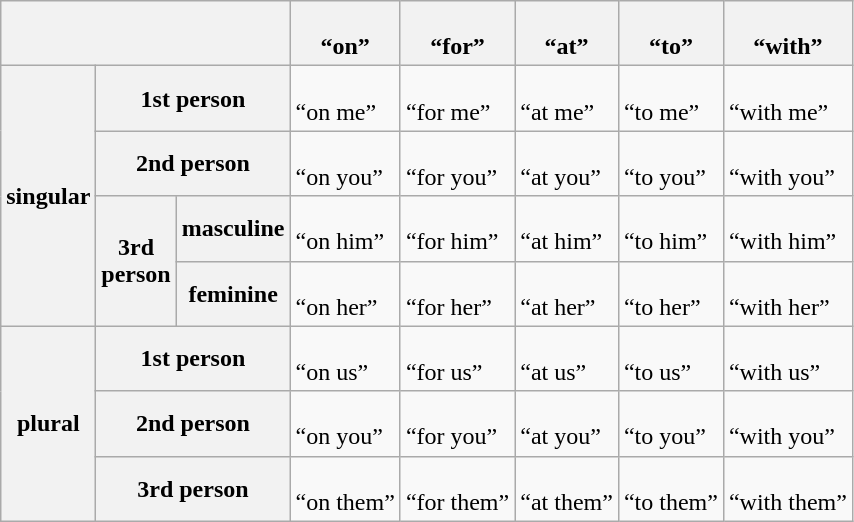<table class="wikitable">
<tr>
<th colspan="3"></th>
<th><br>“on”</th>
<th><br>“for”</th>
<th><br>“at”</th>
<th><br>“to”</th>
<th><br>“with”</th>
</tr>
<tr>
<th rowspan="4">singular</th>
<th colspan="2">1st person</th>
<td><br>“on me”</td>
<td><br>“for me”</td>
<td><br>“at me”</td>
<td><br>“to me”</td>
<td><br>“with me”</td>
</tr>
<tr>
<th colspan="2">2nd person</th>
<td><br>“on you”</td>
<td><br>“for you”</td>
<td><br>“at you”</td>
<td><br>“to you”</td>
<td><br>“with you”</td>
</tr>
<tr>
<th rowspan="2">3rd<br>person</th>
<th>masculine</th>
<td><br>“on him”</td>
<td><br>“for him”</td>
<td><br>“at him”</td>
<td><br>“to him”</td>
<td><br>“with him”</td>
</tr>
<tr>
<th>feminine</th>
<td><br>“on her”</td>
<td><br>“for her”</td>
<td><br>“at her”</td>
<td><br>“to her”</td>
<td><br>“with her”</td>
</tr>
<tr>
<th rowspan="3">plural</th>
<th colspan="2">1st person</th>
<td><br>“on us”</td>
<td><br>“for us”</td>
<td><br>“at us”</td>
<td><br>“to us”</td>
<td><br>“with us”</td>
</tr>
<tr>
<th colspan="2">2nd person</th>
<td><br>“on you”</td>
<td><br>“for you”</td>
<td><br>“at you”</td>
<td><br>“to you”</td>
<td><br>“with you”</td>
</tr>
<tr>
<th colspan="2">3rd person</th>
<td><br>“on them”</td>
<td><br>“for them”</td>
<td><br>“at them”</td>
<td><br>“to them”</td>
<td><br>“with them”</td>
</tr>
</table>
